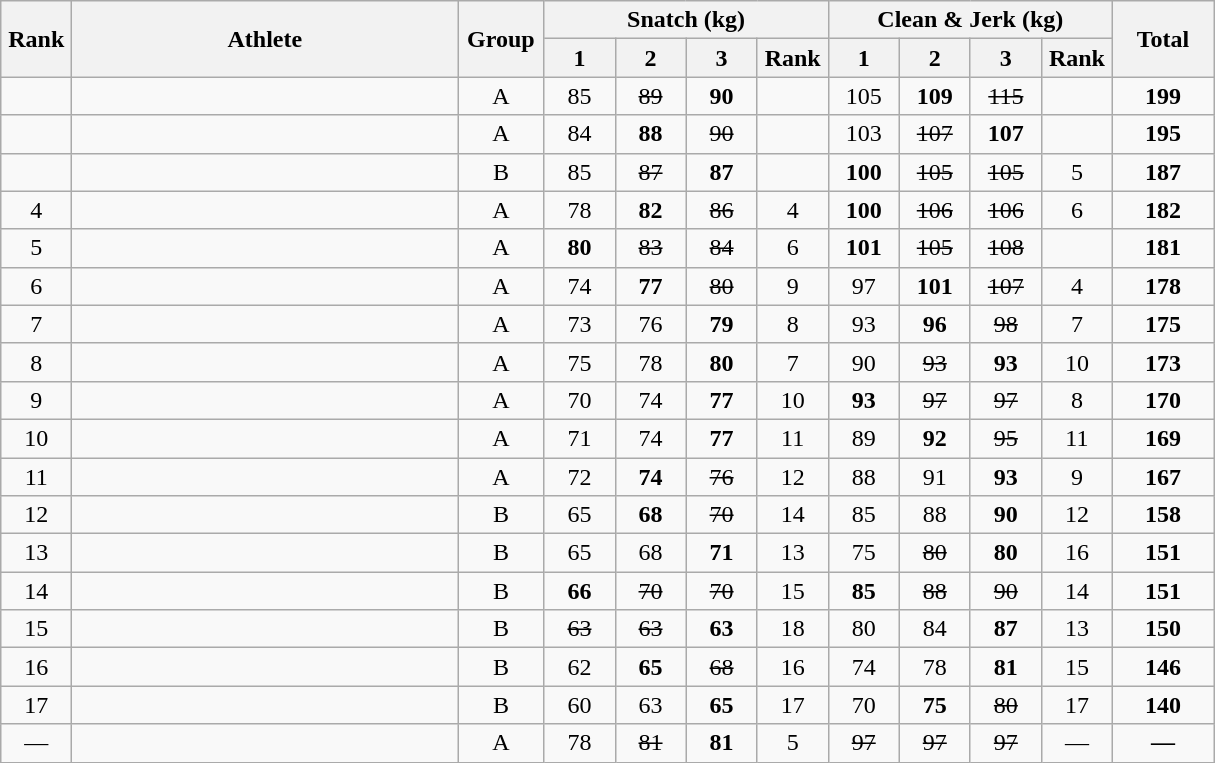<table class = "wikitable" style="text-align:center;">
<tr>
<th rowspan=2 width=40>Rank</th>
<th rowspan=2 width=250>Athlete</th>
<th rowspan=2 width=50>Group</th>
<th colspan=4>Snatch (kg)</th>
<th colspan=4>Clean & Jerk (kg)</th>
<th rowspan=2 width=60>Total</th>
</tr>
<tr>
<th width=40>1</th>
<th width=40>2</th>
<th width=40>3</th>
<th width=40>Rank</th>
<th width=40>1</th>
<th width=40>2</th>
<th width=40>3</th>
<th width=40>Rank</th>
</tr>
<tr>
<td></td>
<td align=left></td>
<td>A</td>
<td>85</td>
<td><s>89</s></td>
<td><strong>90</strong></td>
<td></td>
<td>105</td>
<td><strong>109</strong></td>
<td><s>115</s></td>
<td></td>
<td><strong>199</strong></td>
</tr>
<tr>
<td></td>
<td align=left></td>
<td>A</td>
<td>84</td>
<td><strong>88</strong></td>
<td><s>90</s></td>
<td></td>
<td>103</td>
<td><s>107</s></td>
<td><strong>107</strong></td>
<td></td>
<td><strong>195</strong></td>
</tr>
<tr>
<td></td>
<td align=left></td>
<td>B</td>
<td>85</td>
<td><s>87</s></td>
<td><strong>87</strong></td>
<td></td>
<td><strong>100</strong></td>
<td><s>105</s></td>
<td><s>105</s></td>
<td>5</td>
<td><strong>187</strong></td>
</tr>
<tr>
<td>4</td>
<td align=left></td>
<td>A</td>
<td>78</td>
<td><strong>82</strong></td>
<td><s>86</s></td>
<td>4</td>
<td><strong>100</strong></td>
<td><s>106</s></td>
<td><s>106</s></td>
<td>6</td>
<td><strong>182</strong></td>
</tr>
<tr>
<td>5</td>
<td align=left></td>
<td>A</td>
<td><strong>80</strong></td>
<td><s>83</s></td>
<td><s>84</s></td>
<td>6</td>
<td><strong>101</strong></td>
<td><s>105</s></td>
<td><s>108</s></td>
<td></td>
<td><strong>181</strong></td>
</tr>
<tr>
<td>6</td>
<td align=left></td>
<td>A</td>
<td>74</td>
<td><strong>77</strong></td>
<td><s>80</s></td>
<td>9</td>
<td>97</td>
<td><strong>101</strong></td>
<td><s>107</s></td>
<td>4</td>
<td><strong>178</strong></td>
</tr>
<tr>
<td>7</td>
<td align=left></td>
<td>A</td>
<td>73</td>
<td>76</td>
<td><strong>79</strong></td>
<td>8</td>
<td>93</td>
<td><strong>96</strong></td>
<td><s>98</s></td>
<td>7</td>
<td><strong>175</strong></td>
</tr>
<tr>
<td>8</td>
<td align=left></td>
<td>A</td>
<td>75</td>
<td>78</td>
<td><strong>80</strong></td>
<td>7</td>
<td>90</td>
<td><s>93</s></td>
<td><strong>93</strong></td>
<td>10</td>
<td><strong>173</strong></td>
</tr>
<tr>
<td>9</td>
<td align=left></td>
<td>A</td>
<td>70</td>
<td>74</td>
<td><strong>77</strong></td>
<td>10</td>
<td><strong>93</strong></td>
<td><s>97</s></td>
<td><s>97</s></td>
<td>8</td>
<td><strong>170</strong></td>
</tr>
<tr>
<td>10</td>
<td align=left></td>
<td>A</td>
<td>71</td>
<td>74</td>
<td><strong>77</strong></td>
<td>11</td>
<td>89</td>
<td><strong>92</strong></td>
<td><s>95</s></td>
<td>11</td>
<td><strong>169</strong></td>
</tr>
<tr>
<td>11</td>
<td align=left></td>
<td>A</td>
<td>72</td>
<td><strong>74</strong></td>
<td><s>76</s></td>
<td>12</td>
<td>88</td>
<td>91</td>
<td><strong>93</strong></td>
<td>9</td>
<td><strong>167</strong></td>
</tr>
<tr>
<td>12</td>
<td align=left></td>
<td>B</td>
<td>65</td>
<td><strong>68</strong></td>
<td><s>70</s></td>
<td>14</td>
<td>85</td>
<td>88</td>
<td><strong>90</strong></td>
<td>12</td>
<td><strong>158</strong></td>
</tr>
<tr>
<td>13</td>
<td align=left></td>
<td>B</td>
<td>65</td>
<td>68</td>
<td><strong>71</strong></td>
<td>13</td>
<td>75</td>
<td><s>80</s></td>
<td><strong>80</strong></td>
<td>16</td>
<td><strong>151</strong></td>
</tr>
<tr>
<td>14</td>
<td align=left></td>
<td>B</td>
<td><strong>66</strong></td>
<td><s>70</s></td>
<td><s>70</s></td>
<td>15</td>
<td><strong>85</strong></td>
<td><s>88</s></td>
<td><s>90</s></td>
<td>14</td>
<td><strong>151</strong></td>
</tr>
<tr>
<td>15</td>
<td align=left></td>
<td>B</td>
<td><s>63</s></td>
<td><s>63</s></td>
<td><strong>63</strong></td>
<td>18</td>
<td>80</td>
<td>84</td>
<td><strong>87</strong></td>
<td>13</td>
<td><strong>150</strong></td>
</tr>
<tr>
<td>16</td>
<td align=left></td>
<td>B</td>
<td>62</td>
<td><strong>65</strong></td>
<td><s>68</s></td>
<td>16</td>
<td>74</td>
<td>78</td>
<td><strong>81</strong></td>
<td>15</td>
<td><strong>146</strong></td>
</tr>
<tr>
<td>17</td>
<td align=left></td>
<td>B</td>
<td>60</td>
<td>63</td>
<td><strong>65</strong></td>
<td>17</td>
<td>70</td>
<td><strong>75</strong></td>
<td><s>80</s></td>
<td>17</td>
<td><strong>140</strong></td>
</tr>
<tr>
<td>—</td>
<td align=left></td>
<td>A</td>
<td>78</td>
<td><s>81</s></td>
<td><strong>81</strong></td>
<td>5</td>
<td><s>97</s></td>
<td><s>97</s></td>
<td><s>97</s></td>
<td>—</td>
<td><strong>—</strong></td>
</tr>
</table>
